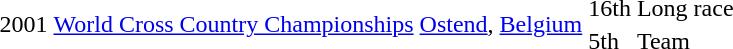<table>
<tr>
<td rowspan=2>2001</td>
<td rowspan=2><a href='#'>World Cross Country Championships</a></td>
<td rowspan=2><a href='#'>Ostend</a>, <a href='#'>Belgium</a></td>
<td>16th</td>
<td>Long race</td>
</tr>
<tr>
<td>5th</td>
<td>Team</td>
</tr>
</table>
